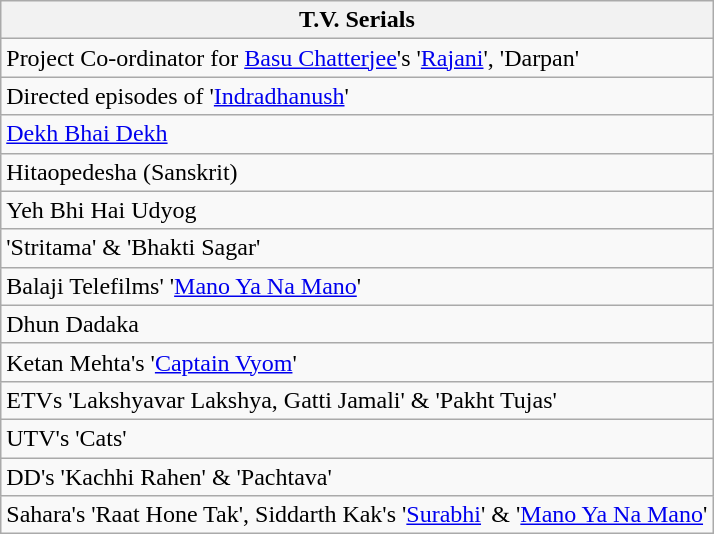<table class="wikitable">
<tr>
<th><strong>T.V. Serials</strong></th>
</tr>
<tr>
<td>Project Co-ordinator for <a href='#'>Basu Chatterjee</a>'s '<a href='#'>Rajani</a>', 'Darpan'</td>
</tr>
<tr>
<td>Directed episodes of '<a href='#'>Indradhanush</a>'</td>
</tr>
<tr>
<td><a href='#'>Dekh Bhai Dekh</a></td>
</tr>
<tr>
<td>Hitaopedesha (Sanskrit)</td>
</tr>
<tr>
<td>Yeh Bhi Hai Udyog</td>
</tr>
<tr>
<td>'Stritama' & 'Bhakti Sagar'</td>
</tr>
<tr>
<td>Balaji Telefilms' '<a href='#'>Mano Ya Na Mano</a>'</td>
</tr>
<tr>
<td>Dhun Dadaka</td>
</tr>
<tr>
<td>Ketan Mehta's '<a href='#'>Captain Vyom</a>'</td>
</tr>
<tr>
<td>ETVs 'Lakshyavar Lakshya, Gatti Jamali' & 'Pakht Tujas'</td>
</tr>
<tr>
<td>UTV's 'Cats'</td>
</tr>
<tr>
<td>DD's 'Kachhi Rahen' & 'Pachtava'</td>
</tr>
<tr>
<td>Sahara's 'Raat Hone Tak', Siddarth Kak's '<a href='#'>Surabhi</a>' & '<a href='#'>Mano Ya Na Mano</a>'</td>
</tr>
</table>
